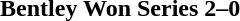<table class="noborder" style="text-align: center; border: none; width: 100%">
<tr>
<th width="97%"><strong>Bentley Won Series 2–0</strong></th>
<th width="3%"></th>
</tr>
</table>
